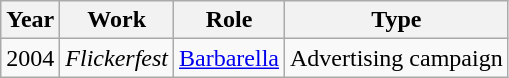<table class="wikitable">
<tr>
<th>Year</th>
<th>Work</th>
<th>Role</th>
<th>Type</th>
</tr>
<tr>
<td>2004</td>
<td><em>Flickerfest</em></td>
<td><a href='#'>Barbarella</a></td>
<td>Advertising campaign</td>
</tr>
</table>
